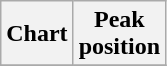<table class="wikitable sortable plainrowheaders">
<tr>
<th>Chart</th>
<th>Peak<br>position</th>
</tr>
<tr>
</tr>
</table>
